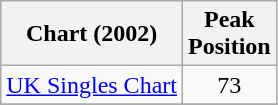<table class="wikitable">
<tr>
<th align="left">Chart (2002)</th>
<th align="left">Peak<br>Position</th>
</tr>
<tr>
<td align="left"><a href='#'>UK Singles Chart</a></td>
<td align="center">73</td>
</tr>
<tr>
</tr>
</table>
